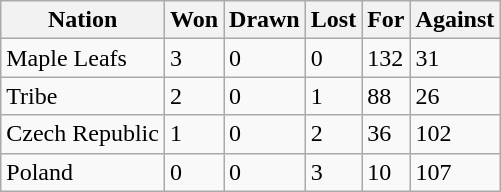<table class="wikitable">
<tr>
<th>Nation</th>
<th>Won</th>
<th>Drawn</th>
<th>Lost</th>
<th>For</th>
<th>Against</th>
</tr>
<tr>
<td>Maple Leafs</td>
<td>3</td>
<td>0</td>
<td>0</td>
<td>132</td>
<td>31</td>
</tr>
<tr>
<td>Tribe</td>
<td>2</td>
<td>0</td>
<td>1</td>
<td>88</td>
<td>26</td>
</tr>
<tr>
<td>Czech Republic</td>
<td>1</td>
<td>0</td>
<td>2</td>
<td>36</td>
<td>102</td>
</tr>
<tr>
<td>Poland</td>
<td>0</td>
<td>0</td>
<td>3</td>
<td>10</td>
<td>107</td>
</tr>
</table>
